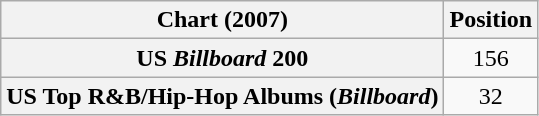<table class="wikitable sortable plainrowheaders">
<tr>
<th scope="col">Chart (2007)</th>
<th scope="col">Position</th>
</tr>
<tr>
<th scope="row">US <em>Billboard</em> 200</th>
<td style="text-align:center;">156</td>
</tr>
<tr>
<th scope="row">US Top R&B/Hip-Hop Albums (<em>Billboard</em>)</th>
<td style="text-align:center;">32</td>
</tr>
</table>
